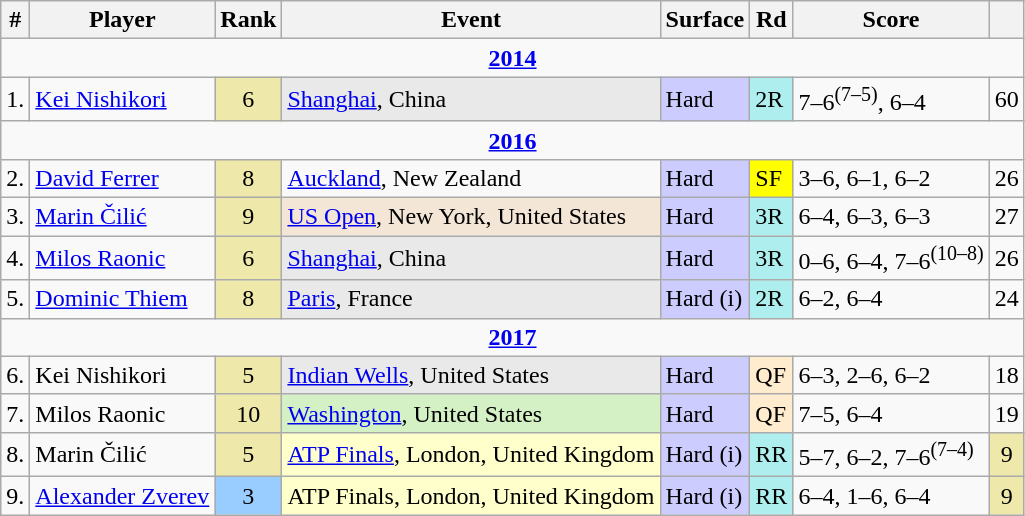<table class="wikitable sortable">
<tr>
<th>#</th>
<th>Player</th>
<th>Rank</th>
<th>Event</th>
<th>Surface</th>
<th>Rd</th>
<th class=unsortable>Score</th>
<th></th>
</tr>
<tr>
<td colspan=8 style=text-align:center><strong><a href='#'>2014</a></strong></td>
</tr>
<tr>
<td>1.</td>
<td> <a href='#'>Kei Nishikori</a></td>
<td align=center style=background:#EEE8AA>6</td>
<td style=background:#E9E9E9><a href='#'>Shanghai</a>, China</td>
<td style=background:#ccf>Hard</td>
<td style=background:#afeeee>2R</td>
<td>7–6<sup>(7–5)</sup>, 6–4</td>
<td align=center>60</td>
</tr>
<tr>
<td colspan=8 style=text-align:center><strong><a href='#'>2016</a></strong></td>
</tr>
<tr>
<td>2.</td>
<td> <a href='#'>David Ferrer</a></td>
<td align=center style=background:#EEE8AA>8</td>
<td><a href='#'>Auckland</a>, New Zealand</td>
<td style=background:#ccf>Hard</td>
<td style=background:yellow>SF</td>
<td>3–6, 6–1, 6–2</td>
<td align=center>26</td>
</tr>
<tr>
<td>3.</td>
<td> <a href='#'>Marin Čilić</a></td>
<td align=center style=background:#EEE8AA>9</td>
<td style=background:#F3E6D7><a href='#'>US Open</a>, New York, United States</td>
<td style=background:#ccf>Hard</td>
<td style=background:#afeeee>3R</td>
<td>6–4, 6–3, 6–3</td>
<td align=center>27</td>
</tr>
<tr>
<td>4.</td>
<td> <a href='#'>Milos Raonic</a></td>
<td align=center style=background:#EEE8AA>6</td>
<td style=background:#E9E9E9><a href='#'>Shanghai</a>, China</td>
<td style=background:#ccf>Hard</td>
<td style=background:#afeeee>3R</td>
<td>0–6, 6–4, 7–6<sup>(10–8)</sup></td>
<td align=center>26</td>
</tr>
<tr>
<td>5.</td>
<td> <a href='#'>Dominic Thiem</a></td>
<td align=center style=background:#EEE8AA>8</td>
<td style=background:#E9E9E9><a href='#'>Paris</a>, France</td>
<td style=background:#ccf>Hard (i)</td>
<td style=background:#afeeee>2R</td>
<td>6–2, 6–4</td>
<td align=center>24</td>
</tr>
<tr>
<td colspan=8 style=text-align:center><strong><a href='#'>2017</a></strong></td>
</tr>
<tr>
<td>6.</td>
<td> Kei Nishikori</td>
<td align=center style=background:#EEE8AA>5</td>
<td style=background:#E9E9E9><a href='#'>Indian Wells</a>, United States</td>
<td style=background:#ccf>Hard</td>
<td style=background:#ffebcd>QF</td>
<td>6–3, 2–6, 6–2</td>
<td align=center>18</td>
</tr>
<tr>
<td>7.</td>
<td> Milos Raonic</td>
<td align=center style=background:#EEE8AA>10</td>
<td style=background:#D4F1C5><a href='#'>Washington</a>, United States</td>
<td style=background:#ccf>Hard</td>
<td style=background:#ffebcd>QF</td>
<td>7–5, 6–4</td>
<td align=center>19</td>
</tr>
<tr>
<td>8.</td>
<td> Marin Čilić</td>
<td align=center style=background:#EEE8AA>5</td>
<td style=background:#ffc><a href='#'>ATP Finals</a>, London, United Kingdom</td>
<td style=background:#ccf>Hard (i)</td>
<td style=background:#afeeee>RR</td>
<td>5–7, 6–2, 7–6<sup>(7–4)</sup></td>
<td align=center bgcolor=EEE8AA>9</td>
</tr>
<tr>
<td>9.</td>
<td> <a href='#'>Alexander Zverev</a></td>
<td align=center style=background:#9cf>3</td>
<td style=background:#ffc>ATP Finals, London, United Kingdom</td>
<td style=background:#ccf>Hard (i)</td>
<td style=background:#afeeee>RR</td>
<td>6–4, 1–6, 6–4</td>
<td align=center bgcolor=EEE8AA>9</td>
</tr>
</table>
